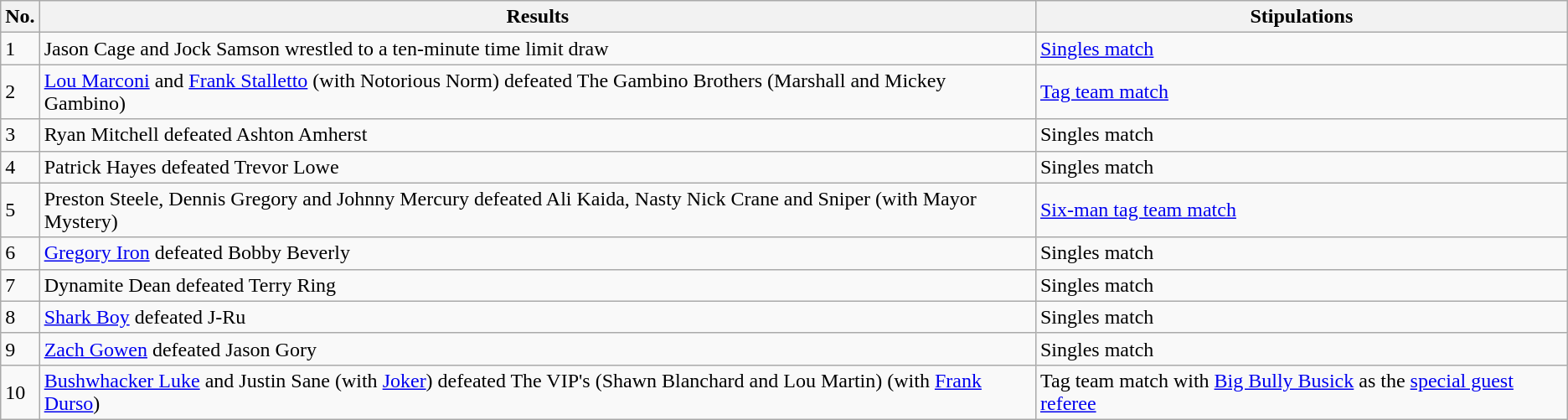<table class="wikitable">
<tr>
<th><strong>No.</strong></th>
<th><strong>Results</strong></th>
<th><strong>Stipulations</strong></th>
</tr>
<tr>
<td>1</td>
<td>Jason Cage and Jock Samson wrestled to a ten-minute time limit draw</td>
<td><a href='#'>Singles match</a></td>
</tr>
<tr>
<td>2</td>
<td><a href='#'>Lou Marconi</a> and <a href='#'>Frank Stalletto</a> (with Notorious Norm) defeated The Gambino Brothers (Marshall and Mickey Gambino)</td>
<td><a href='#'>Tag team match</a></td>
</tr>
<tr>
<td>3</td>
<td>Ryan Mitchell defeated Ashton Amherst</td>
<td>Singles match</td>
</tr>
<tr>
<td>4</td>
<td>Patrick Hayes defeated Trevor Lowe</td>
<td>Singles match</td>
</tr>
<tr>
<td>5</td>
<td>Preston Steele, Dennis Gregory and Johnny Mercury defeated Ali Kaida, Nasty Nick Crane and Sniper (with Mayor Mystery)</td>
<td><a href='#'>Six-man tag team match</a></td>
</tr>
<tr>
<td>6</td>
<td><a href='#'>Gregory Iron</a> defeated Bobby Beverly</td>
<td>Singles match</td>
</tr>
<tr>
<td>7</td>
<td>Dynamite Dean defeated Terry Ring</td>
<td>Singles match</td>
</tr>
<tr>
<td>8</td>
<td><a href='#'>Shark Boy</a> defeated J-Ru</td>
<td>Singles match</td>
</tr>
<tr>
<td>9</td>
<td><a href='#'>Zach Gowen</a> defeated Jason Gory</td>
<td>Singles match</td>
</tr>
<tr>
<td>10</td>
<td><a href='#'>Bushwhacker Luke</a> and Justin Sane (with <a href='#'>Joker</a>) defeated The VIP's (Shawn Blanchard and Lou Martin) (with <a href='#'>Frank Durso</a>)</td>
<td>Tag team match with <a href='#'>Big Bully Busick</a> as the <a href='#'>special guest referee</a></td>
</tr>
</table>
